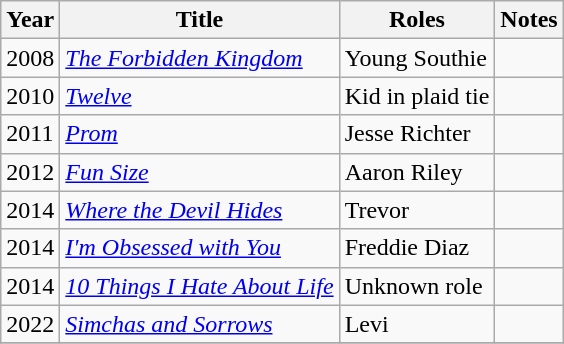<table class="wikitable sortable">
<tr>
<th>Year</th>
<th>Title</th>
<th>Roles</th>
<th class="unsortable">Notes</th>
</tr>
<tr>
<td>2008</td>
<td data-sort-value="Forbidden Kingdom, The"><em><a href='#'>The Forbidden Kingdom</a></em></td>
<td>Young Southie</td>
<td></td>
</tr>
<tr>
<td>2010</td>
<td><em><a href='#'>Twelve</a></em></td>
<td>Kid in plaid tie</td>
<td></td>
</tr>
<tr>
<td>2011</td>
<td><em><a href='#'>Prom</a></em></td>
<td>Jesse Richter</td>
<td></td>
</tr>
<tr>
<td>2012</td>
<td><em><a href='#'>Fun Size</a></em></td>
<td>Aaron Riley</td>
<td></td>
</tr>
<tr>
<td>2014</td>
<td><em><a href='#'>Where the Devil Hides</a></em></td>
<td>Trevor</td>
<td></td>
</tr>
<tr>
<td>2014</td>
<td><em><a href='#'>I'm Obsessed with You</a></em></td>
<td>Freddie Diaz</td>
<td></td>
</tr>
<tr>
<td>2014</td>
<td><em><a href='#'>10 Things I Hate About Life</a></em></td>
<td>Unknown role</td>
<td></td>
</tr>
<tr>
<td>2022</td>
<td><em><a href='#'>Simchas and Sorrows</a></em></td>
<td>Levi</td>
<td></td>
</tr>
<tr>
</tr>
</table>
